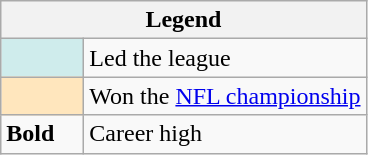<table class="wikitable">
<tr>
<th colspan="2">Legend</th>
</tr>
<tr>
<td style="background:#cfecec; width:3em;"></td>
<td>Led the league</td>
</tr>
<tr>
<td style="background:#FFE6BD; width:3em;"></td>
<td>Won the <a href='#'>NFL championship</a></td>
</tr>
<tr>
<td><strong>Bold</strong></td>
<td>Career high</td>
</tr>
</table>
